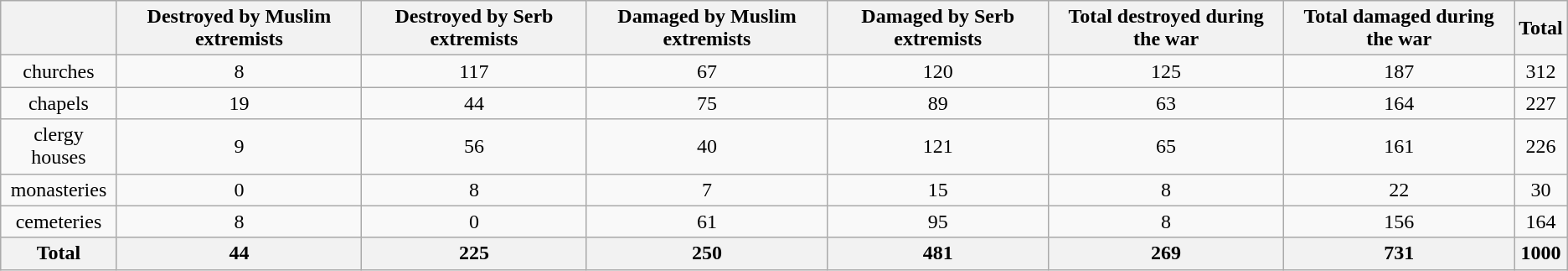<table class="wikitable" style="text-align:center">
<tr>
<th></th>
<th>Destroyed by Muslim extremists</th>
<th>Destroyed by Serb extremists</th>
<th>Damaged by Muslim extremists</th>
<th>Damaged by Serb extremists</th>
<th>Total destroyed during the war</th>
<th>Total damaged during the war</th>
<th>Total</th>
</tr>
<tr>
<td>churches</td>
<td>8</td>
<td>117</td>
<td>67</td>
<td>120</td>
<td>125</td>
<td>187</td>
<td>312</td>
</tr>
<tr>
<td>chapels</td>
<td>19</td>
<td>44</td>
<td>75</td>
<td>89</td>
<td>63</td>
<td>164</td>
<td>227</td>
</tr>
<tr>
<td>clergy houses</td>
<td>9</td>
<td>56</td>
<td>40</td>
<td>121</td>
<td>65</td>
<td>161</td>
<td>226</td>
</tr>
<tr>
<td>monasteries</td>
<td>0</td>
<td>8</td>
<td>7</td>
<td>15</td>
<td>8</td>
<td>22</td>
<td>30</td>
</tr>
<tr>
<td>cemeteries</td>
<td>8</td>
<td>0</td>
<td>61</td>
<td>95</td>
<td>8</td>
<td>156</td>
<td>164</td>
</tr>
<tr bgcolor="#e0e0e0">
<th align="left">Total</th>
<th colspan="1">44</th>
<th colspan="1">225</th>
<th colspan="1">250</th>
<th colspan="1">481</th>
<th colspan="1">269</th>
<th colspan="1">731</th>
<th colspan="1">1000</th>
</tr>
</table>
